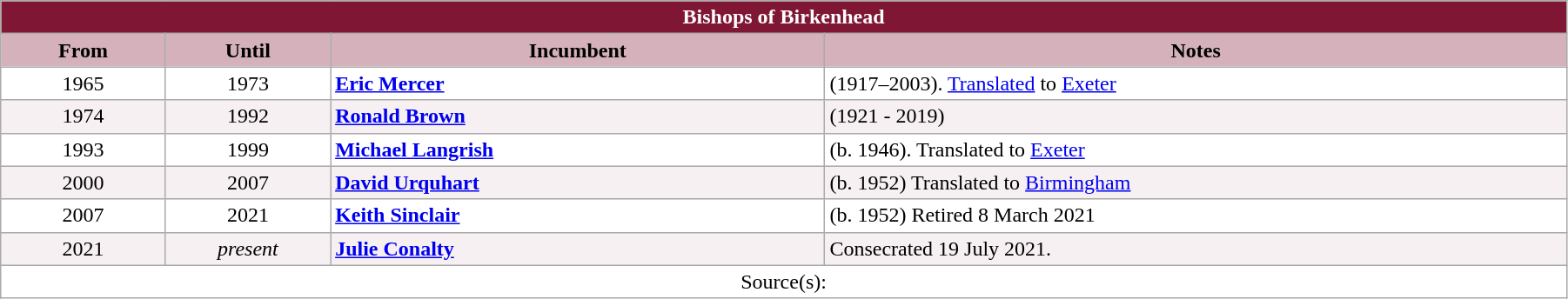<table class="wikitable" style="width:95%;" border="1" cellpadding="2">
<tr>
<th colspan="4" style="background-color: #7F1734; color: white;">Bishops of Birkenhead</th>
</tr>
<tr valign=top>
<th style="background-color:#D4B1BB" width="10%">From</th>
<th style="background-color:#D4B1BB" width="10%">Until</th>
<th style="background-color:#D4B1BB" width="30%">Incumbent</th>
<th style="background-color:#D4B1BB" width="45%">Notes</th>
</tr>
<tr valign=top style="background:white;">
<td align="center">1965</td>
<td align="center">1973</td>
<td><strong><a href='#'>Eric Mercer</a></strong></td>
<td>(1917–2003). <a href='#'>Translated</a> to <a href='#'>Exeter</a></td>
</tr>
<tr valign=top style="background:#F7F0F2;">
<td align="center">1974</td>
<td align="center">1992</td>
<td><strong><a href='#'>Ronald Brown</a></strong></td>
<td>(1921 - 2019)</td>
</tr>
<tr valign=top style="background:white;">
<td align="center">1993</td>
<td align="center">1999</td>
<td><strong><a href='#'>Michael Langrish</a></strong></td>
<td>(b. 1946). Translated to <a href='#'>Exeter</a></td>
</tr>
<tr valign=top style="background:#F7F0F2;">
<td align="center">2000</td>
<td align="center">2007</td>
<td><strong><a href='#'>David Urquhart</a></strong></td>
<td>(b. 1952) Translated to <a href='#'>Birmingham</a></td>
</tr>
<tr valign=top style="background:white;">
<td align="center">2007</td>
<td align="center">2021</td>
<td><strong><a href='#'>Keith Sinclair</a></strong></td>
<td>(b. 1952) Retired 8 March 2021</td>
</tr>
<tr valign=top style="background:#F7F0F2;">
<td align="center">2021</td>
<td align="center"><em>present</em></td>
<td><strong><a href='#'>Julie Conalty</a></strong></td>
<td>Consecrated 19 July 2021.</td>
</tr>
<tr valign=top style="background:white;">
<td align="center" colspan="4">Source(s):</td>
</tr>
</table>
